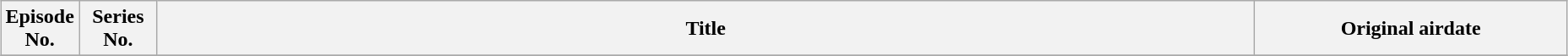<table class="wikitable" style="background:#FFF; margin:auto; width:98%">
<tr>
<th style="width:5%">Episode No.</th>
<th style="width:5%">Series No.</th>
<th style="width:70%">Title</th>
<th style="width:20%">Original airdate</th>
</tr>
<tr>
</tr>
</table>
